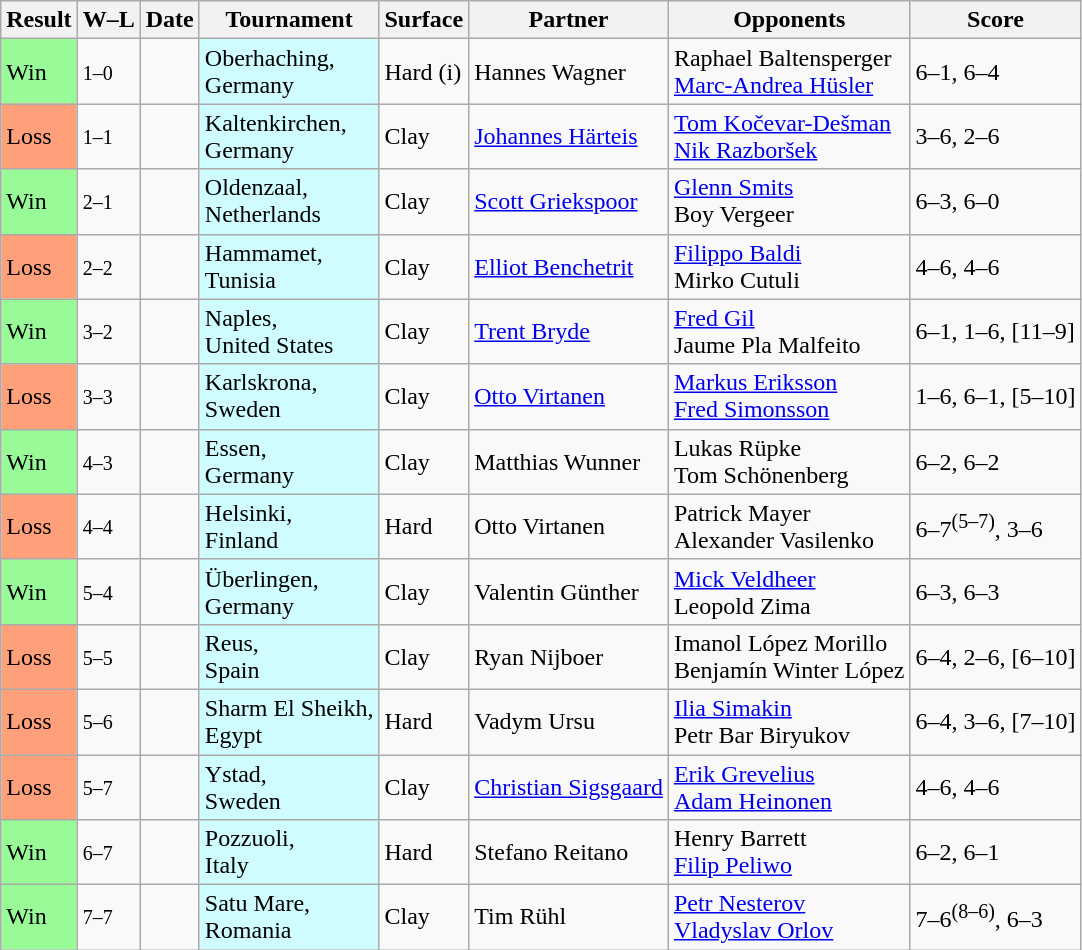<table class="sortable wikitable nowrap">
<tr>
<th>Result</th>
<th class="unsortable">W–L</th>
<th>Date</th>
<th>Tournament</th>
<th>Surface</th>
<th>Partner</th>
<th>Opponents</th>
<th class="unsortable">Score</th>
</tr>
<tr>
<td style="background:#98fb98;">Win</td>
<td><small>1–0</small></td>
<td></td>
<td bgcolor=cffcff>Oberhaching, <br> Germany</td>
<td>Hard (i)</td>
<td> Hannes Wagner</td>
<td> Raphael Baltensperger <br>  <a href='#'>Marc-Andrea Hüsler</a></td>
<td>6–1, 6–4</td>
</tr>
<tr>
<td style="background:#ffa07a;">Loss</td>
<td><small>1–1</small></td>
<td></td>
<td bgcolor=cffcff>Kaltenkirchen, <br> Germany</td>
<td>Clay</td>
<td> <a href='#'>Johannes Härteis</a></td>
<td> <a href='#'>Tom Kočevar-Dešman</a> <br>  <a href='#'>Nik Razboršek</a></td>
<td>3–6, 2–6</td>
</tr>
<tr>
<td style="background:#98fb98;">Win</td>
<td><small>2–1</small></td>
<td></td>
<td bgcolor=cffcff>Oldenzaal, <br> Netherlands</td>
<td>Clay</td>
<td> <a href='#'>Scott Griekspoor</a></td>
<td> <a href='#'>Glenn Smits</a> <br>  Boy Vergeer</td>
<td>6–3, 6–0</td>
</tr>
<tr>
<td style="background:#ffa07a;">Loss</td>
<td><small>2–2</small></td>
<td></td>
<td bgcolor=cffcff>Hammamet, <br> Tunisia</td>
<td>Clay</td>
<td> <a href='#'>Elliot Benchetrit</a></td>
<td> <a href='#'>Filippo Baldi</a> <br>  Mirko Cutuli</td>
<td>4–6, 4–6</td>
</tr>
<tr>
<td style="background:#98fb98;">Win</td>
<td><small>3–2</small></td>
<td></td>
<td bgcolor=cffcff>Naples, <br> United States</td>
<td>Clay</td>
<td> <a href='#'>Trent Bryde</a></td>
<td> <a href='#'>Fred Gil</a> <br>  Jaume Pla Malfeito</td>
<td>6–1, 1–6, [11–9]</td>
</tr>
<tr>
<td style="background:#ffa07a;">Loss</td>
<td><small>3–3</small></td>
<td></td>
<td bgcolor=cffcff>Karlskrona, <br> Sweden</td>
<td>Clay</td>
<td> <a href='#'>Otto Virtanen</a></td>
<td> <a href='#'>Markus Eriksson</a> <br>  <a href='#'>Fred Simonsson</a></td>
<td>1–6, 6–1, [5–10]</td>
</tr>
<tr>
<td style="background:#98fb98;">Win</td>
<td><small>4–3</small></td>
<td></td>
<td bgcolor=cffcff>Essen, <br> Germany</td>
<td>Clay</td>
<td> Matthias Wunner</td>
<td> Lukas Rüpke <br>  Tom Schönenberg</td>
<td>6–2, 6–2</td>
</tr>
<tr>
<td style="background:#ffa07a;">Loss</td>
<td><small>4–4</small></td>
<td></td>
<td bgcolor=cffcff>Helsinki, <br> Finland</td>
<td>Hard</td>
<td> Otto Virtanen</td>
<td> Patrick Mayer <br>  Alexander Vasilenko</td>
<td>6–7<sup>(5–7)</sup>, 3–6</td>
</tr>
<tr>
<td style="background:#98fb98;">Win</td>
<td><small>5–4</small></td>
<td></td>
<td bgcolor=cffcff>Überlingen, <br> Germany</td>
<td>Clay</td>
<td> Valentin Günther</td>
<td> <a href='#'>Mick Veldheer</a> <br>  Leopold Zima</td>
<td>6–3, 6–3</td>
</tr>
<tr>
<td style="background:#ffa07a;">Loss</td>
<td><small>5–5</small></td>
<td></td>
<td bgcolor=cffcff>Reus, <br> Spain</td>
<td>Clay</td>
<td> Ryan Nijboer</td>
<td> Imanol López Morillo <br>  Benjamín Winter López</td>
<td>6–4, 2–6, [6–10]</td>
</tr>
<tr>
<td style="background:#ffa07a;">Loss</td>
<td><small>5–6</small></td>
<td></td>
<td bgcolor=cffcff>Sharm El Sheikh, <br> Egypt</td>
<td>Hard</td>
<td> Vadym Ursu</td>
<td> <a href='#'>Ilia Simakin</a> <br>  Petr Bar Biryukov</td>
<td>6–4, 3–6, [7–10]</td>
</tr>
<tr>
<td style="background:#ffa07a;">Loss</td>
<td><small>5–7</small></td>
<td></td>
<td bgcolor=cffcff>Ystad, <br> Sweden</td>
<td>Clay</td>
<td> <a href='#'>Christian Sigsgaard</a></td>
<td> <a href='#'>Erik Grevelius</a> <br>  <a href='#'>Adam Heinonen</a></td>
<td>4–6, 4–6</td>
</tr>
<tr>
<td style="background:#98fb98;">Win</td>
<td><small>6–7</small></td>
<td></td>
<td bgcolor=cffcff>Pozzuoli, <br> Italy</td>
<td>Hard</td>
<td> Stefano Reitano</td>
<td> Henry Barrett <br>  <a href='#'>Filip Peliwo</a></td>
<td>6–2, 6–1</td>
</tr>
<tr>
<td style="background:#98fb98;">Win</td>
<td><small>7–7</small></td>
<td></td>
<td bgcolor=cffcff>Satu Mare, <br> Romania</td>
<td>Clay</td>
<td> Tim Rühl</td>
<td> <a href='#'>Petr Nesterov</a> <br>  <a href='#'>Vladyslav Orlov</a></td>
<td>7–6<sup>(8–6)</sup>, 6–3</td>
</tr>
</table>
